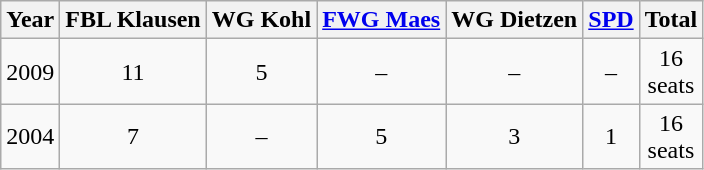<table class="wikitable" width="350">
<tr>
<th>Year</th>
<th>FBL Klausen</th>
<th>WG Kohl</th>
<th><a href='#'>FWG Maes</a></th>
<th>WG Dietzen</th>
<th><a href='#'>SPD</a></th>
<th>Total</th>
</tr>
<tr align="center">
<td>2009</td>
<td>11</td>
<td>5</td>
<td>–</td>
<td>–</td>
<td>–</td>
<td>16 seats</td>
</tr>
<tr align="center">
<td>2004</td>
<td>7</td>
<td>–</td>
<td>5</td>
<td>3</td>
<td>1</td>
<td>16 seats</td>
</tr>
</table>
